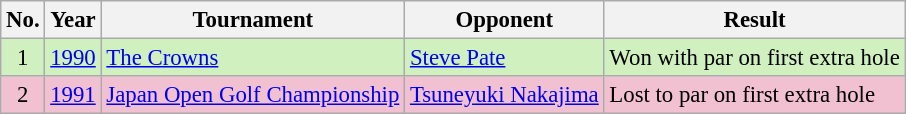<table class="wikitable" style="font-size:95%;">
<tr>
<th>No.</th>
<th>Year</th>
<th>Tournament</th>
<th>Opponent</th>
<th>Result</th>
</tr>
<tr style="background:#D0F0C0;">
<td align=center>1</td>
<td><a href='#'>1990</a></td>
<td><a href='#'>The Crowns</a></td>
<td> <a href='#'>Steve Pate</a></td>
<td>Won with par on first extra hole</td>
</tr>
<tr style="background:#F2C1D1;">
<td align=center>2</td>
<td><a href='#'>1991</a></td>
<td><a href='#'>Japan Open Golf Championship</a></td>
<td> <a href='#'>Tsuneyuki Nakajima</a></td>
<td>Lost to par on first extra hole</td>
</tr>
</table>
